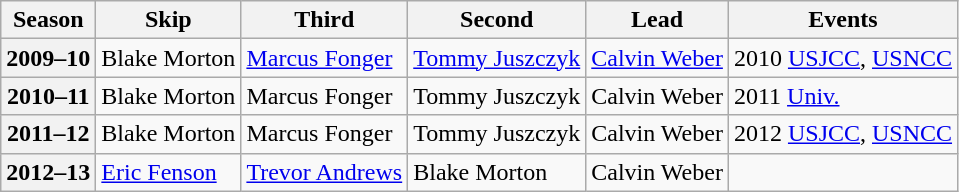<table class="wikitable">
<tr>
<th scope="col">Season</th>
<th scope="col">Skip</th>
<th scope="col">Third</th>
<th scope="col">Second</th>
<th scope="col">Lead</th>
<th scope="col">Events</th>
</tr>
<tr>
<th scope="row">2009–10</th>
<td>Blake Morton</td>
<td><a href='#'>Marcus Fonger</a></td>
<td><a href='#'>Tommy Juszczyk</a></td>
<td><a href='#'>Calvin Weber</a></td>
<td>2010 <a href='#'>USJCC</a>, <a href='#'>USNCC</a></td>
</tr>
<tr>
<th scope="row">2010–11</th>
<td>Blake Morton</td>
<td>Marcus Fonger</td>
<td>Tommy Juszczyk</td>
<td>Calvin Weber</td>
<td>2011 <a href='#'>Univ.</a></td>
</tr>
<tr>
<th scope="row">2011–12</th>
<td>Blake Morton</td>
<td>Marcus Fonger</td>
<td>Tommy Juszczyk</td>
<td>Calvin Weber</td>
<td>2012 <a href='#'>USJCC</a>, <a href='#'>USNCC</a></td>
</tr>
<tr>
<th scope="row">2012–13</th>
<td><a href='#'>Eric Fenson</a></td>
<td><a href='#'>Trevor Andrews</a></td>
<td>Blake Morton</td>
<td>Calvin Weber</td>
<td></td>
</tr>
</table>
